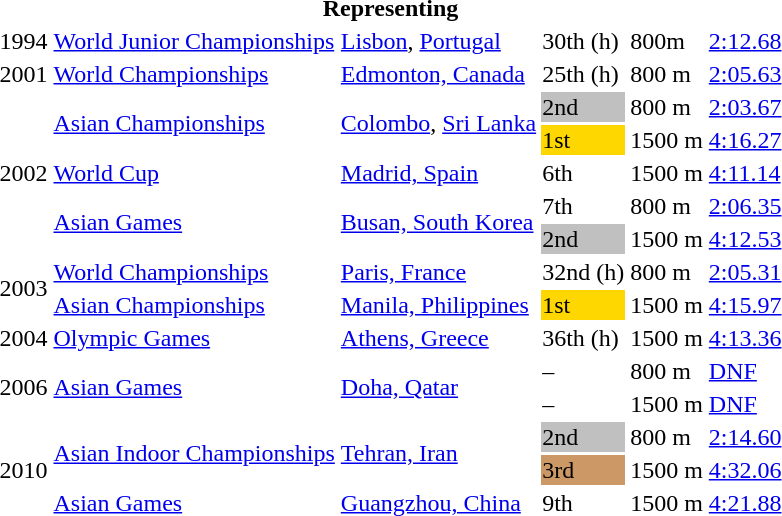<table>
<tr>
<th colspan="6">Representing </th>
</tr>
<tr>
<td>1994</td>
<td><a href='#'>World Junior Championships</a></td>
<td><a href='#'>Lisbon</a>, <a href='#'>Portugal</a></td>
<td>30th (h)</td>
<td>800m</td>
<td><a href='#'>2:12.68</a></td>
</tr>
<tr>
<td>2001</td>
<td><a href='#'>World Championships</a></td>
<td><a href='#'>Edmonton, Canada</a></td>
<td>25th (h)</td>
<td>800 m</td>
<td><a href='#'>2:05.63</a></td>
</tr>
<tr>
<td rowspan=5>2002</td>
<td rowspan=2><a href='#'>Asian Championships</a></td>
<td rowspan=2><a href='#'>Colombo</a>, <a href='#'>Sri Lanka</a></td>
<td bgcolor="silver">2nd</td>
<td>800 m</td>
<td><a href='#'>2:03.67</a></td>
</tr>
<tr>
<td bgcolor="gold">1st</td>
<td>1500 m</td>
<td><a href='#'>4:16.27</a></td>
</tr>
<tr>
<td><a href='#'>World Cup</a></td>
<td><a href='#'>Madrid, Spain</a></td>
<td>6th</td>
<td>1500 m</td>
<td><a href='#'>4:11.14</a></td>
</tr>
<tr>
<td rowspan=2><a href='#'>Asian Games</a></td>
<td rowspan=2><a href='#'>Busan, South Korea</a></td>
<td>7th</td>
<td>800 m</td>
<td><a href='#'>2:06.35</a></td>
</tr>
<tr>
<td bgcolor="silver">2nd</td>
<td>1500 m</td>
<td><a href='#'>4:12.53</a></td>
</tr>
<tr>
<td rowspan=2>2003</td>
<td><a href='#'>World Championships</a></td>
<td><a href='#'>Paris, France</a></td>
<td>32nd (h)</td>
<td>800 m</td>
<td><a href='#'>2:05.31</a></td>
</tr>
<tr>
<td><a href='#'>Asian Championships</a></td>
<td><a href='#'>Manila, Philippines</a></td>
<td bgcolor="gold">1st</td>
<td>1500 m</td>
<td><a href='#'>4:15.97</a></td>
</tr>
<tr>
<td>2004</td>
<td><a href='#'>Olympic Games</a></td>
<td><a href='#'>Athens, Greece</a></td>
<td>36th (h)</td>
<td>1500 m</td>
<td><a href='#'>4:13.36</a></td>
</tr>
<tr>
<td rowspan=2>2006</td>
<td rowspan=2><a href='#'>Asian Games</a></td>
<td rowspan=2><a href='#'>Doha, Qatar</a></td>
<td>–</td>
<td>800 m</td>
<td><a href='#'>DNF</a></td>
</tr>
<tr>
<td>–</td>
<td>1500 m</td>
<td><a href='#'>DNF</a></td>
</tr>
<tr>
<td rowspan=3>2010</td>
<td rowspan=2><a href='#'>Asian Indoor Championships</a></td>
<td rowspan=2><a href='#'>Tehran, Iran</a></td>
<td bgcolor="silver">2nd</td>
<td>800 m</td>
<td><a href='#'>2:14.60</a></td>
</tr>
<tr>
<td bgcolor="cc9966">3rd</td>
<td>1500 m</td>
<td><a href='#'>4:32.06</a></td>
</tr>
<tr>
<td><a href='#'>Asian Games</a></td>
<td><a href='#'>Guangzhou, China</a></td>
<td>9th</td>
<td>1500 m</td>
<td><a href='#'>4:21.88</a></td>
</tr>
</table>
